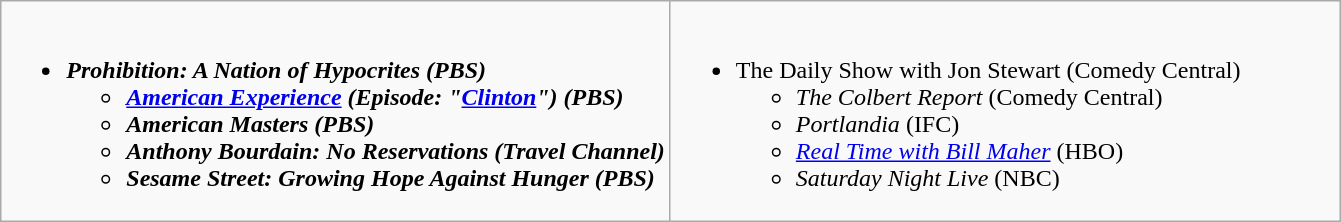<table class="wikitable">
<tr>
<td style="vertical-align:top;" width="50%"><br><ul><li><strong><em>Prohibition: A Nation of Hypocrites<em> (PBS)<strong><ul><li></em><a href='#'>American Experience</a><em> (Episode: "<a href='#'>Clinton</a>") (PBS)</li><li></em>American Masters<em> (PBS)</li><li></em>Anthony Bourdain: No Reservations<em> (Travel Channel)</li><li></em>Sesame Street: Growing Hope Against Hunger<em> (PBS)</li></ul></li></ul></td>
<td style="vertical-align:top;" width="50%"><br><ul><li></em></strong>The Daily Show with Jon Stewart</em> (Comedy Central)</strong><ul><li><em>The Colbert Report</em> (Comedy Central)</li><li><em>Portlandia</em> (IFC)</li><li><em><a href='#'>Real Time with Bill Maher</a></em> (HBO)</li><li><em>Saturday Night Live</em> (NBC)</li></ul></li></ul></td>
</tr>
</table>
